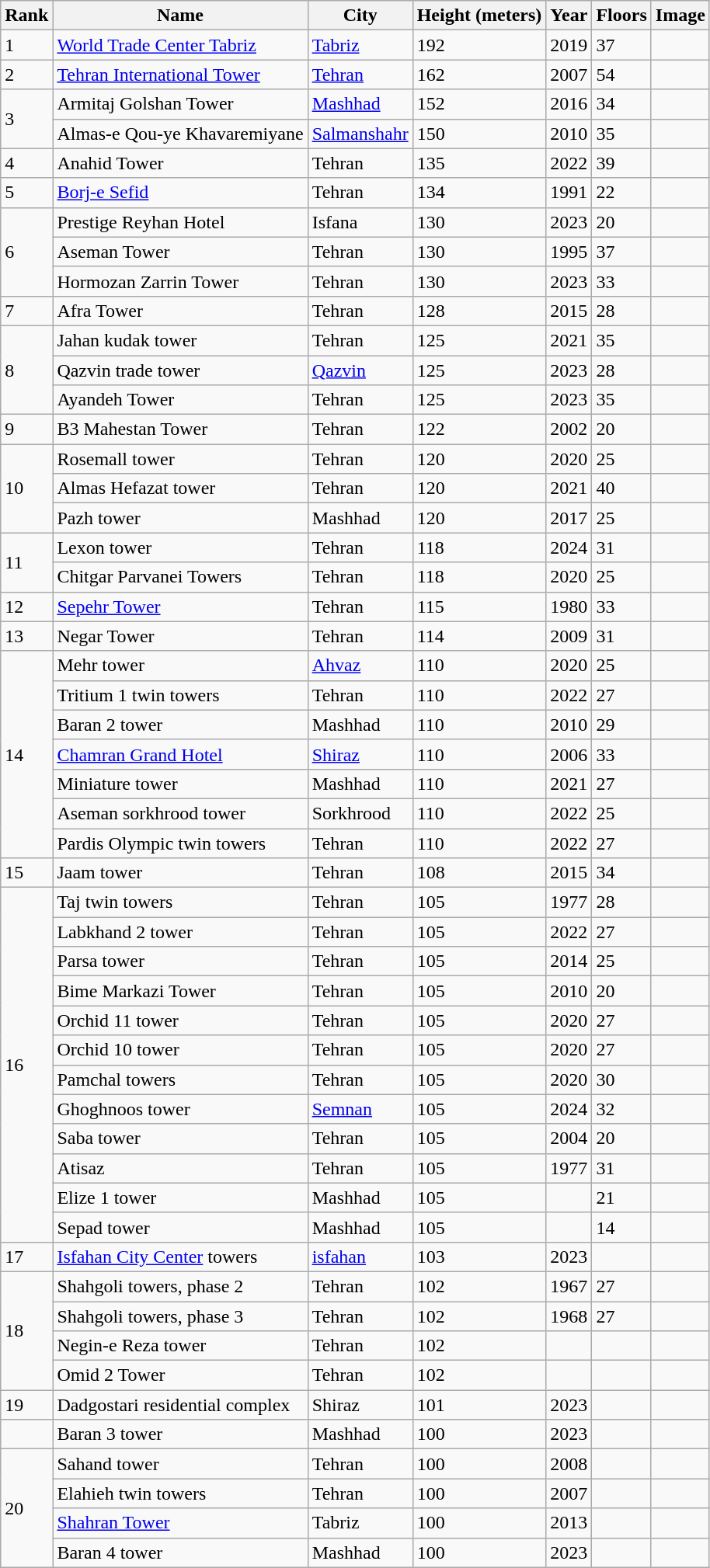<table class="wikitable sortable">
<tr>
<th>Rank</th>
<th>Name</th>
<th>City</th>
<th>Height (meters)</th>
<th>Year</th>
<th>Floors</th>
<th>Image</th>
</tr>
<tr>
<td>1</td>
<td><a href='#'>World Trade Center Tabriz</a></td>
<td><a href='#'>Tabriz</a></td>
<td>192</td>
<td>2019</td>
<td>37</td>
<td></td>
</tr>
<tr>
<td>2</td>
<td><a href='#'>Tehran International Tower</a></td>
<td><a href='#'>Tehran</a></td>
<td>162</td>
<td>2007</td>
<td>54</td>
<td></td>
</tr>
<tr>
<td rowspan="2">3</td>
<td>Armitaj Golshan Tower</td>
<td><a href='#'>Mashhad</a></td>
<td>152</td>
<td>2016</td>
<td>34</td>
<td></td>
</tr>
<tr>
<td>Almas-e Qou-ye Khavaremiyane</td>
<td><a href='#'>Salmanshahr</a></td>
<td>150</td>
<td>2010</td>
<td>35</td>
<td></td>
</tr>
<tr>
<td>4</td>
<td>Anahid Tower</td>
<td>Tehran</td>
<td>135</td>
<td>2022</td>
<td>39</td>
<td></td>
</tr>
<tr>
<td>5</td>
<td><a href='#'>Borj-e Sefid</a></td>
<td>Tehran</td>
<td>134</td>
<td>1991</td>
<td>22</td>
<td></td>
</tr>
<tr>
<td rowspan="3">6</td>
<td>Prestige Reyhan Hotel</td>
<td>Isfana</td>
<td>130</td>
<td>2023</td>
<td>20</td>
<td></td>
</tr>
<tr>
<td>Aseman Tower</td>
<td>Tehran</td>
<td>130</td>
<td>1995</td>
<td>37</td>
<td></td>
</tr>
<tr>
<td>Hormozan Zarrin Tower</td>
<td>Tehran</td>
<td>130</td>
<td>2023</td>
<td>33</td>
<td></td>
</tr>
<tr>
<td>7</td>
<td>Afra Tower</td>
<td>Tehran</td>
<td>128</td>
<td>2015</td>
<td>28</td>
<td></td>
</tr>
<tr>
<td rowspan="3">8</td>
<td>Jahan kudak tower</td>
<td>Tehran</td>
<td>125</td>
<td>2021</td>
<td>35</td>
<td></td>
</tr>
<tr>
<td>Qazvin trade tower</td>
<td><a href='#'>Qazvin</a></td>
<td>125</td>
<td>2023</td>
<td>28</td>
<td></td>
</tr>
<tr>
<td>Ayandeh Tower</td>
<td>Tehran</td>
<td>125</td>
<td>2023</td>
<td>35</td>
<td></td>
</tr>
<tr>
<td>9</td>
<td>B3 Mahestan Tower</td>
<td>Tehran</td>
<td>122</td>
<td>2002</td>
<td>20</td>
<td></td>
</tr>
<tr>
<td rowspan="3">10</td>
<td>Rosemall tower</td>
<td>Tehran</td>
<td>120</td>
<td>2020</td>
<td>25</td>
<td></td>
</tr>
<tr>
<td>Almas Hefazat tower</td>
<td>Tehran</td>
<td>120</td>
<td>2021</td>
<td>40</td>
<td></td>
</tr>
<tr>
<td>Pazh tower</td>
<td>Mashhad</td>
<td>120</td>
<td>2017</td>
<td>25</td>
<td></td>
</tr>
<tr>
<td rowspan="2">11</td>
<td>Lexon tower</td>
<td>Tehran</td>
<td>118</td>
<td>2024</td>
<td>31</td>
<td></td>
</tr>
<tr>
<td>Chitgar Parvanei Towers</td>
<td>Tehran</td>
<td>118</td>
<td>2020</td>
<td>25</td>
<td></td>
</tr>
<tr>
<td>12</td>
<td><a href='#'>Sepehr Tower</a></td>
<td>Tehran</td>
<td>115</td>
<td>1980</td>
<td>33</td>
<td></td>
</tr>
<tr>
<td>13</td>
<td>Negar Tower</td>
<td>Tehran</td>
<td>114</td>
<td>2009</td>
<td>31</td>
<td></td>
</tr>
<tr>
<td rowspan="7">14</td>
<td>Mehr tower</td>
<td><a href='#'>Ahvaz</a></td>
<td>110</td>
<td>2020</td>
<td>25</td>
<td></td>
</tr>
<tr>
<td>Tritium 1 twin towers</td>
<td>Tehran</td>
<td>110</td>
<td>2022</td>
<td>27</td>
<td></td>
</tr>
<tr>
<td>Baran 2 tower</td>
<td>Mashhad</td>
<td>110</td>
<td>2010</td>
<td>29</td>
<td></td>
</tr>
<tr>
<td><a href='#'>Chamran Grand Hotel</a></td>
<td><a href='#'>Shiraz</a></td>
<td>110</td>
<td>2006</td>
<td>33</td>
<td></td>
</tr>
<tr>
<td>Miniature tower</td>
<td>Mashhad</td>
<td>110</td>
<td>2021</td>
<td>27</td>
<td></td>
</tr>
<tr>
<td>Aseman sorkhrood tower</td>
<td>Sorkhrood</td>
<td>110</td>
<td>2022</td>
<td>25</td>
<td></td>
</tr>
<tr>
<td>Pardis Olympic twin towers</td>
<td>Tehran</td>
<td>110</td>
<td>2022</td>
<td>27</td>
<td></td>
</tr>
<tr>
<td>15</td>
<td>Jaam tower</td>
<td>Tehran</td>
<td>108</td>
<td>2015</td>
<td>34</td>
<td></td>
</tr>
<tr>
<td rowspan="12">16</td>
<td>Taj twin towers</td>
<td>Tehran</td>
<td>105</td>
<td>1977</td>
<td>28</td>
<td></td>
</tr>
<tr>
<td>Labkhand 2 tower</td>
<td>Tehran</td>
<td>105</td>
<td>2022</td>
<td>27</td>
<td></td>
</tr>
<tr>
<td>Parsa tower</td>
<td>Tehran</td>
<td>105</td>
<td>2014</td>
<td>25</td>
<td></td>
</tr>
<tr>
<td>Bime Markazi Tower</td>
<td>Tehran</td>
<td>105</td>
<td>2010</td>
<td>20</td>
<td></td>
</tr>
<tr>
<td>Orchid 11 tower</td>
<td>Tehran</td>
<td>105</td>
<td>2020</td>
<td>27</td>
<td></td>
</tr>
<tr>
<td>Orchid 10 tower</td>
<td>Tehran</td>
<td>105</td>
<td>2020</td>
<td>27</td>
<td></td>
</tr>
<tr>
<td>Pamchal towers</td>
<td>Tehran</td>
<td>105</td>
<td>2020</td>
<td>30</td>
<td></td>
</tr>
<tr>
<td>Ghoghnoos tower</td>
<td><a href='#'>Semnan</a></td>
<td>105</td>
<td>2024</td>
<td>32</td>
<td></td>
</tr>
<tr>
<td>Saba tower</td>
<td>Tehran</td>
<td>105</td>
<td>2004</td>
<td>20</td>
<td></td>
</tr>
<tr>
<td>Atisaz</td>
<td>Tehran</td>
<td>105</td>
<td>1977</td>
<td>31</td>
<td></td>
</tr>
<tr>
<td>Elize 1 tower</td>
<td>Mashhad</td>
<td>105</td>
<td></td>
<td>21</td>
<td></td>
</tr>
<tr>
<td>Sepad tower</td>
<td>Mashhad</td>
<td>105</td>
<td></td>
<td>14</td>
<td></td>
</tr>
<tr>
<td>17</td>
<td><a href='#'>Isfahan City Center</a> towers</td>
<td><a href='#'>isfahan</a></td>
<td>103</td>
<td>2023</td>
<td></td>
<td></td>
</tr>
<tr>
<td rowspan="4">18</td>
<td>Shahgoli towers, phase 2</td>
<td>Tehran</td>
<td>102</td>
<td>1967</td>
<td>27</td>
<td></td>
</tr>
<tr>
<td>Shahgoli towers, phase 3</td>
<td>Tehran</td>
<td>102</td>
<td>1968</td>
<td>27</td>
<td></td>
</tr>
<tr>
<td>Negin-e Reza tower</td>
<td>Tehran</td>
<td>102</td>
<td></td>
<td></td>
<td></td>
</tr>
<tr>
<td>Omid 2 Tower</td>
<td>Tehran</td>
<td>102</td>
<td></td>
<td></td>
<td></td>
</tr>
<tr>
<td>19</td>
<td>Dadgostari residential complex</td>
<td>Shiraz</td>
<td>101</td>
<td>2023</td>
<td></td>
<td></td>
</tr>
<tr>
<td></td>
<td>Baran 3 tower</td>
<td>Mashhad</td>
<td>100</td>
<td>2023</td>
<td></td>
<td></td>
</tr>
<tr>
<td rowspan="4">20</td>
<td>Sahand tower</td>
<td>Tehran</td>
<td>100</td>
<td>2008</td>
<td></td>
<td></td>
</tr>
<tr>
<td>Elahieh twin towers</td>
<td>Tehran</td>
<td>100</td>
<td>2007</td>
<td></td>
<td></td>
</tr>
<tr>
<td><a href='#'>Shahran Tower</a></td>
<td>Tabriz</td>
<td>100</td>
<td>2013</td>
<td></td>
<td></td>
</tr>
<tr>
<td>Baran 4 tower</td>
<td>Mashhad</td>
<td>100</td>
<td>2023</td>
<td></td>
<td></td>
</tr>
</table>
